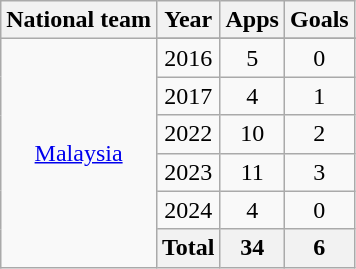<table class="wikitable" style="text-align: center;">
<tr>
<th>National team</th>
<th>Year</th>
<th>Apps</th>
<th>Goals</th>
</tr>
<tr>
<td rowspan="7"><a href='#'>Malaysia</a></td>
</tr>
<tr>
<td>2016</td>
<td>5</td>
<td>0</td>
</tr>
<tr>
<td>2017</td>
<td>4</td>
<td>1</td>
</tr>
<tr>
<td>2022</td>
<td>10</td>
<td>2</td>
</tr>
<tr>
<td>2023</td>
<td>11</td>
<td>3</td>
</tr>
<tr>
<td>2024</td>
<td>4</td>
<td>0</td>
</tr>
<tr>
<th>Total</th>
<th>34</th>
<th>6</th>
</tr>
</table>
